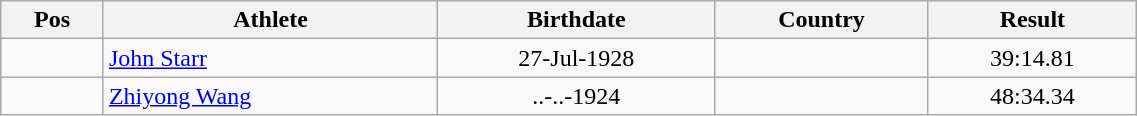<table class="wikitable"  style="text-align:center; width:60%;">
<tr>
<th>Pos</th>
<th>Athlete</th>
<th>Birthdate</th>
<th>Country</th>
<th>Result</th>
</tr>
<tr>
<td align=center></td>
<td align=left><a href='#'>John Starr</a></td>
<td>27-Jul-1928</td>
<td align=left></td>
<td>39:14.81</td>
</tr>
<tr>
<td align=center></td>
<td align=left><a href='#'>Zhiyong Wang</a></td>
<td>..-..-1924</td>
<td align=left></td>
<td>48:34.34</td>
</tr>
</table>
